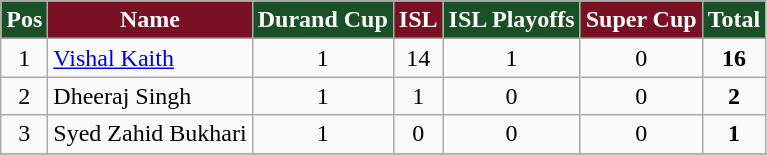<table class="wikitable" margin-left:1em;float:center>
<tr>
<th style="background:#1A5026; color:white; text-align:center;">Pos</th>
<th style="background:#7A1024; color:white; text-align:center;">Name</th>
<th style="background:#1A5026;  color:white; text-align:center;">Durand Cup</th>
<th style="background:#7A1024; color:white; text-align:center;">ISL</th>
<th style="background:#1A5026; color:white; text-align:center;">ISL Playoffs</th>
<th style="background:#7A1024; color:white; text-align:center;">Super Cup</th>
<th style="background:#1A5026; color:white; text-align:center;">Total</th>
</tr>
<tr>
<td rowspan="1"style="text-align:center">1</td>
<td> <a href='#'>Vishal Kaith</a></td>
<td style="text-align:center">1</td>
<td style="text-align:center">14</td>
<td style="text-align:center">1</td>
<td style="text-align:center">0</td>
<td style="text-align:center"><strong>16</strong></td>
</tr>
<tr>
<td rowspan="1"style="text-align:center">2</td>
<td> Dheeraj Singh</td>
<td style="text-align:center">1</td>
<td style="text-align:center">1</td>
<td style="text-align:center">0</td>
<td style="text-align:center">0</td>
<td style="text-align:center"><strong>2</strong></td>
</tr>
<tr>
<td rowspan="1"style="text-align:center">3</td>
<td> Syed Zahid Bukhari</td>
<td style="text-align:center">1</td>
<td style="text-align:center">0</td>
<td style="text-align:center">0</td>
<td style="text-align:center">0</td>
<td style="text-align:center"><strong>1</strong></td>
</tr>
<tr>
</tr>
</table>
